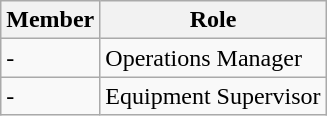<table class="wikitable">
<tr>
<th>Member</th>
<th>Role</th>
</tr>
<tr>
<td> -</td>
<td>Operations Manager</td>
</tr>
<tr>
<td> -</td>
<td>Equipment Supervisor</td>
</tr>
</table>
